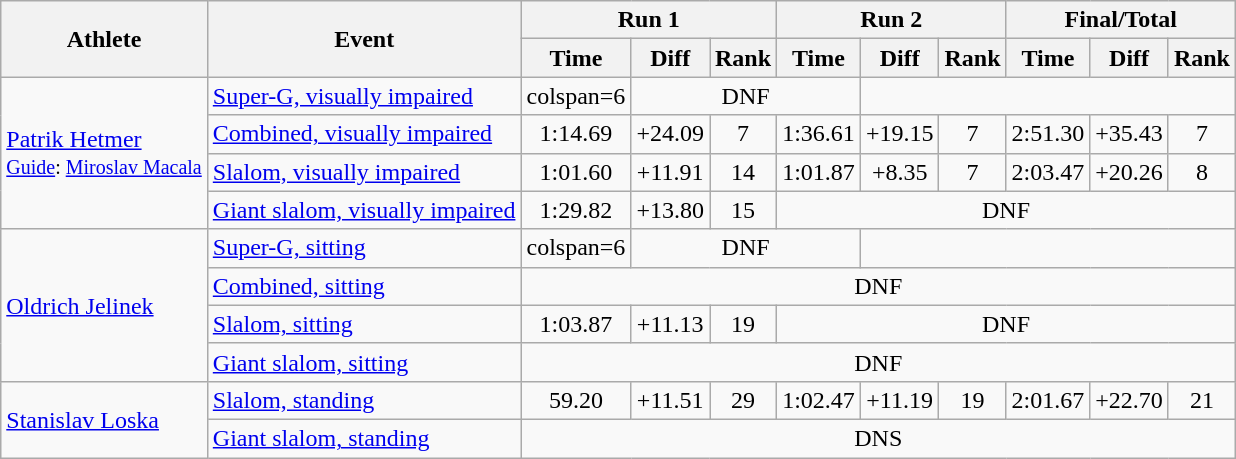<table class="wikitable" style="font-size:100%">
<tr>
<th rowspan="2">Athlete</th>
<th rowspan="2">Event</th>
<th colspan="3">Run 1</th>
<th colspan="3">Run 2</th>
<th colspan="3">Final/Total</th>
</tr>
<tr>
<th>Time</th>
<th>Diff</th>
<th>Rank</th>
<th>Time</th>
<th>Diff</th>
<th>Rank</th>
<th>Time</th>
<th>Diff</th>
<th>Rank</th>
</tr>
<tr>
<td rowspan=4><a href='#'>Patrik Hetmer</a><br><small><a href='#'>Guide</a>: <a href='#'>Miroslav Macala</a></small></td>
<td><a href='#'>Super-G, visually impaired</a></td>
<td>colspan=6 </td>
<td align="center" colspan=3>DNF</td>
</tr>
<tr>
<td><a href='#'>Combined, visually impaired</a></td>
<td align="center">1:14.69</td>
<td align="center">+24.09</td>
<td align="center">7</td>
<td align="center">1:36.61</td>
<td align="center">+19.15</td>
<td align="center">7</td>
<td align="center">2:51.30</td>
<td align="center">+35.43</td>
<td align="center">7</td>
</tr>
<tr>
<td><a href='#'>Slalom, visually impaired</a></td>
<td align="center">1:01.60</td>
<td align="center">+11.91</td>
<td align="center">14</td>
<td align="center">1:01.87</td>
<td align="center">+8.35</td>
<td align="center">7</td>
<td align="center">2:03.47</td>
<td align="center">+20.26</td>
<td align="center">8</td>
</tr>
<tr>
<td><a href='#'>Giant slalom, visually impaired</a></td>
<td align="center">1:29.82</td>
<td align="center">+13.80</td>
<td align="center">15</td>
<td align="center" colspan=6>DNF</td>
</tr>
<tr>
<td rowspan=4><a href='#'>Oldrich Jelinek</a></td>
<td><a href='#'>Super-G, sitting</a></td>
<td>colspan=6 </td>
<td align="center" colspan=3>DNF</td>
</tr>
<tr>
<td><a href='#'>Combined, sitting</a></td>
<td align="center" colspan=9>DNF</td>
</tr>
<tr>
<td><a href='#'>Slalom, sitting</a></td>
<td align="center">1:03.87</td>
<td align="center">+11.13</td>
<td align="center">19</td>
<td align="center" colspan=6>DNF</td>
</tr>
<tr>
<td><a href='#'>Giant slalom, sitting</a></td>
<td align="center" colspan=9>DNF</td>
</tr>
<tr>
<td rowspan=2><a href='#'>Stanislav Loska</a></td>
<td><a href='#'>Slalom, standing</a></td>
<td align="center">59.20</td>
<td align="center">+11.51</td>
<td align="center">29</td>
<td align="center">1:02.47</td>
<td align="center">+11.19</td>
<td align="center">19</td>
<td align="center">2:01.67</td>
<td align="center">+22.70</td>
<td align="center">21</td>
</tr>
<tr>
<td><a href='#'>Giant slalom, standing</a></td>
<td align="center" colspan=9>DNS</td>
</tr>
</table>
